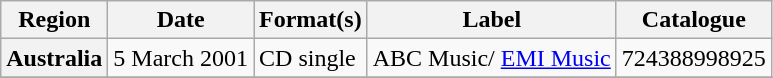<table class="wikitable plainrowheaders">
<tr>
<th scope="col">Region</th>
<th scope="col">Date</th>
<th scope="col">Format(s)</th>
<th scope="col">Label</th>
<th scope="col">Catalogue</th>
</tr>
<tr>
<th scope="row">Australia</th>
<td>5 March 2001</td>
<td>CD single</td>
<td>ABC Music/ <a href='#'>EMI Music</a></td>
<td>724388998925</td>
</tr>
<tr>
</tr>
</table>
